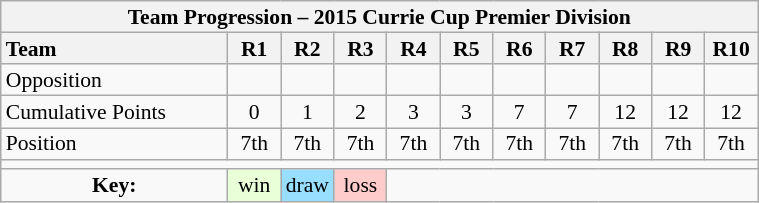<table class="wikitable collapsible" style="text-align:center; line-height:100%; width:40%; font-size:90%">
<tr>
<th colspan=100%>Team Progression – 2015 Currie Cup Premier Division</th>
</tr>
<tr>
<th style="text-align:left; width:30%;">Team</th>
<th style="width:7%;">R1</th>
<th style="width:7%;">R2</th>
<th style="width:7%;">R3</th>
<th style="width:7%;">R4</th>
<th style="width:7%;">R5</th>
<th style="width:7%;">R6</th>
<th style="width:7%;">R7</th>
<th style="width:7%;">R8</th>
<th style="width:7%;">R9</th>
<th style="width:7%;">R10</th>
</tr>
<tr>
<td align=left>Opposition</td>
<td></td>
<td></td>
<td></td>
<td></td>
<td></td>
<td></td>
<td></td>
<td></td>
<td></td>
<td></td>
</tr>
<tr>
<td align=left>Cumulative Points</td>
<td>0</td>
<td>1</td>
<td>2</td>
<td>3</td>
<td>3</td>
<td>7</td>
<td>7</td>
<td>12</td>
<td>12</td>
<td>12</td>
</tr>
<tr>
<td align=left>Position</td>
<td>7th</td>
<td>7th</td>
<td>7th</td>
<td>7th</td>
<td>7th</td>
<td>7th</td>
<td>7th</td>
<td>7th</td>
<td>7th</td>
<td>7th</td>
</tr>
<tr>
<td colspan="100%" style="text-align:center;"></td>
</tr>
<tr>
<td><strong>Key:</strong></td>
<td style="background:#E8FFD8;">win</td>
<td style="background:#97DEFF;">draw</td>
<td style="background:#FFCCCC;">loss</td>
<td colspan="100%"></td>
</tr>
</table>
